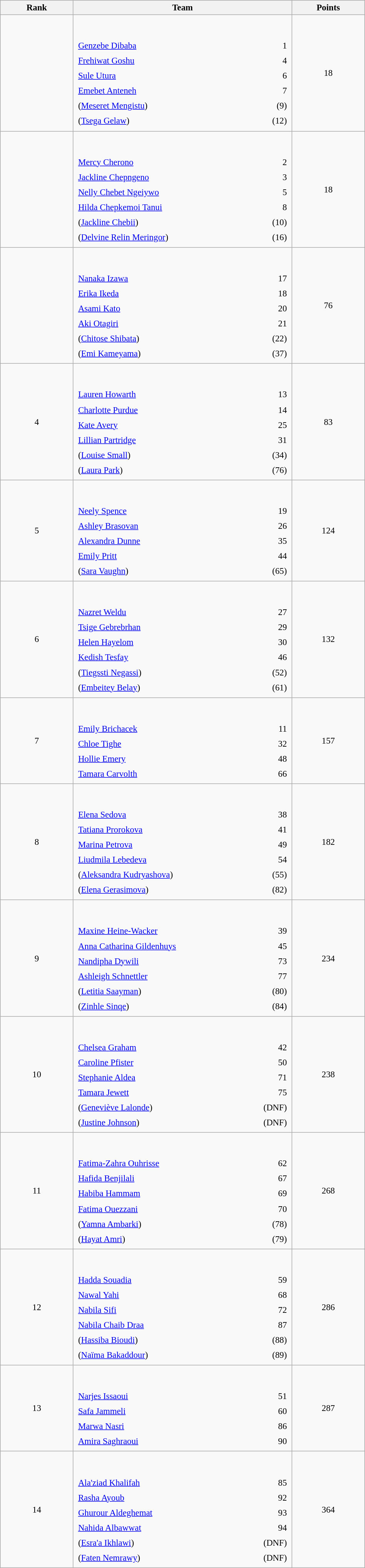<table class="wikitable sortable" style=" text-align:center; font-size:95%;" width="50%">
<tr>
<th width=10%>Rank</th>
<th width=30%>Team</th>
<th width=10%>Points</th>
</tr>
<tr>
<td align=center></td>
<td align=left> <br><br><table width=100%>
<tr>
<td align=left style="border:0"><a href='#'>Genzebe Dibaba</a></td>
<td align=right style="border:0">1</td>
</tr>
<tr>
<td align=left style="border:0"><a href='#'>Frehiwat Goshu</a></td>
<td align=right style="border:0">4</td>
</tr>
<tr>
<td align=left style="border:0"><a href='#'>Sule Utura</a></td>
<td align=right style="border:0">6</td>
</tr>
<tr>
<td align=left style="border:0"><a href='#'>Emebet Anteneh</a></td>
<td align=right style="border:0">7</td>
</tr>
<tr>
<td align=left style="border:0">(<a href='#'>Meseret Mengistu</a>)</td>
<td align=right style="border:0">(9)</td>
</tr>
<tr>
<td align=left style="border:0">(<a href='#'>Tsega Gelaw</a>)</td>
<td align=right style="border:0">(12)</td>
</tr>
</table>
</td>
<td>18</td>
</tr>
<tr>
<td align=center></td>
<td align=left> <br><br><table width=100%>
<tr>
<td align=left style="border:0"><a href='#'>Mercy Cherono</a></td>
<td align=right style="border:0">2</td>
</tr>
<tr>
<td align=left style="border:0"><a href='#'>Jackline Chepngeno</a></td>
<td align=right style="border:0">3</td>
</tr>
<tr>
<td align=left style="border:0"><a href='#'>Nelly Chebet Ngeiywo</a></td>
<td align=right style="border:0">5</td>
</tr>
<tr>
<td align=left style="border:0"><a href='#'>Hilda Chepkemoi Tanui</a></td>
<td align=right style="border:0">8</td>
</tr>
<tr>
<td align=left style="border:0">(<a href='#'>Jackline Chebii</a>)</td>
<td align=right style="border:0">(10)</td>
</tr>
<tr>
<td align=left style="border:0">(<a href='#'>Delvine Relin Meringor</a>)</td>
<td align=right style="border:0">(16)</td>
</tr>
</table>
</td>
<td>18</td>
</tr>
<tr>
<td align=center></td>
<td align=left> <br><br><table width=100%>
<tr>
<td align=left style="border:0"><a href='#'>Nanaka Izawa</a></td>
<td align=right style="border:0">17</td>
</tr>
<tr>
<td align=left style="border:0"><a href='#'>Erika Ikeda</a></td>
<td align=right style="border:0">18</td>
</tr>
<tr>
<td align=left style="border:0"><a href='#'>Asami Kato</a></td>
<td align=right style="border:0">20</td>
</tr>
<tr>
<td align=left style="border:0"><a href='#'>Aki Otagiri</a></td>
<td align=right style="border:0">21</td>
</tr>
<tr>
<td align=left style="border:0">(<a href='#'>Chitose Shibata</a>)</td>
<td align=right style="border:0">(22)</td>
</tr>
<tr>
<td align=left style="border:0">(<a href='#'>Emi Kameyama</a>)</td>
<td align=right style="border:0">(37)</td>
</tr>
</table>
</td>
<td>76</td>
</tr>
<tr>
<td align=center>4</td>
<td align=left> <br><br><table width=100%>
<tr>
<td align=left style="border:0"><a href='#'>Lauren Howarth</a></td>
<td align=right style="border:0">13</td>
</tr>
<tr>
<td align=left style="border:0"><a href='#'>Charlotte Purdue</a></td>
<td align=right style="border:0">14</td>
</tr>
<tr>
<td align=left style="border:0"><a href='#'>Kate Avery</a></td>
<td align=right style="border:0">25</td>
</tr>
<tr>
<td align=left style="border:0"><a href='#'>Lillian Partridge</a></td>
<td align=right style="border:0">31</td>
</tr>
<tr>
<td align=left style="border:0">(<a href='#'>Louise Small</a>)</td>
<td align=right style="border:0">(34)</td>
</tr>
<tr>
<td align=left style="border:0">(<a href='#'>Laura Park</a>)</td>
<td align=right style="border:0">(76)</td>
</tr>
</table>
</td>
<td>83</td>
</tr>
<tr>
<td align=center>5</td>
<td align=left> <br><br><table width=100%>
<tr>
<td align=left style="border:0"><a href='#'>Neely Spence</a></td>
<td align=right style="border:0">19</td>
</tr>
<tr>
<td align=left style="border:0"><a href='#'>Ashley Brasovan</a></td>
<td align=right style="border:0">26</td>
</tr>
<tr>
<td align=left style="border:0"><a href='#'>Alexandra Dunne</a></td>
<td align=right style="border:0">35</td>
</tr>
<tr>
<td align=left style="border:0"><a href='#'>Emily Pritt</a></td>
<td align=right style="border:0">44</td>
</tr>
<tr>
<td align=left style="border:0">(<a href='#'>Sara Vaughn</a>)</td>
<td align=right style="border:0">(65)</td>
</tr>
</table>
</td>
<td>124</td>
</tr>
<tr>
<td align=center>6</td>
<td align=left> <br><br><table width=100%>
<tr>
<td align=left style="border:0"><a href='#'>Nazret Weldu</a></td>
<td align=right style="border:0">27</td>
</tr>
<tr>
<td align=left style="border:0"><a href='#'>Tsige Gebrebrhan</a></td>
<td align=right style="border:0">29</td>
</tr>
<tr>
<td align=left style="border:0"><a href='#'>Helen Hayelom</a></td>
<td align=right style="border:0">30</td>
</tr>
<tr>
<td align=left style="border:0"><a href='#'>Kedish Tesfay</a></td>
<td align=right style="border:0">46</td>
</tr>
<tr>
<td align=left style="border:0">(<a href='#'>Tiegssti Negassi</a>)</td>
<td align=right style="border:0">(52)</td>
</tr>
<tr>
<td align=left style="border:0">(<a href='#'>Embeitey Belay</a>)</td>
<td align=right style="border:0">(61)</td>
</tr>
</table>
</td>
<td>132</td>
</tr>
<tr>
<td align=center>7</td>
<td align=left> <br><br><table width=100%>
<tr>
<td align=left style="border:0"><a href='#'>Emily Brichacek</a></td>
<td align=right style="border:0">11</td>
</tr>
<tr>
<td align=left style="border:0"><a href='#'>Chloe Tighe</a></td>
<td align=right style="border:0">32</td>
</tr>
<tr>
<td align=left style="border:0"><a href='#'>Hollie Emery</a></td>
<td align=right style="border:0">48</td>
</tr>
<tr>
<td align=left style="border:0"><a href='#'>Tamara Carvolth</a></td>
<td align=right style="border:0">66</td>
</tr>
</table>
</td>
<td>157</td>
</tr>
<tr>
<td align=center>8</td>
<td align=left> <br><br><table width=100%>
<tr>
<td align=left style="border:0"><a href='#'>Elena Sedova</a></td>
<td align=right style="border:0">38</td>
</tr>
<tr>
<td align=left style="border:0"><a href='#'>Tatiana Prorokova</a></td>
<td align=right style="border:0">41</td>
</tr>
<tr>
<td align=left style="border:0"><a href='#'>Marina Petrova</a></td>
<td align=right style="border:0">49</td>
</tr>
<tr>
<td align=left style="border:0"><a href='#'>Liudmila Lebedeva</a></td>
<td align=right style="border:0">54</td>
</tr>
<tr>
<td align=left style="border:0">(<a href='#'>Aleksandra Kudryashova</a>)</td>
<td align=right style="border:0">(55)</td>
</tr>
<tr>
<td align=left style="border:0">(<a href='#'>Elena Gerasimova</a>)</td>
<td align=right style="border:0">(82)</td>
</tr>
</table>
</td>
<td>182</td>
</tr>
<tr>
<td align=center>9</td>
<td align=left> <br><br><table width=100%>
<tr>
<td align=left style="border:0"><a href='#'>Maxine Heine-Wacker</a></td>
<td align=right style="border:0">39</td>
</tr>
<tr>
<td align=left style="border:0"><a href='#'>Anna Catharina Gildenhuys</a></td>
<td align=right style="border:0">45</td>
</tr>
<tr>
<td align=left style="border:0"><a href='#'>Nandipha Dywili</a></td>
<td align=right style="border:0">73</td>
</tr>
<tr>
<td align=left style="border:0"><a href='#'>Ashleigh Schnettler</a></td>
<td align=right style="border:0">77</td>
</tr>
<tr>
<td align=left style="border:0">(<a href='#'>Letitia Saayman</a>)</td>
<td align=right style="border:0">(80)</td>
</tr>
<tr>
<td align=left style="border:0">(<a href='#'>Zinhle Sinqe</a>)</td>
<td align=right style="border:0">(84)</td>
</tr>
</table>
</td>
<td>234</td>
</tr>
<tr>
<td align=center>10</td>
<td align=left> <br><br><table width=100%>
<tr>
<td align=left style="border:0"><a href='#'>Chelsea Graham</a></td>
<td align=right style="border:0">42</td>
</tr>
<tr>
<td align=left style="border:0"><a href='#'>Caroline Pfister</a></td>
<td align=right style="border:0">50</td>
</tr>
<tr>
<td align=left style="border:0"><a href='#'>Stephanie Aldea</a></td>
<td align=right style="border:0">71</td>
</tr>
<tr>
<td align=left style="border:0"><a href='#'>Tamara Jewett</a></td>
<td align=right style="border:0">75</td>
</tr>
<tr>
<td align=left style="border:0">(<a href='#'>Geneviève Lalonde</a>)</td>
<td align=right style="border:0">(DNF)</td>
</tr>
<tr>
<td align=left style="border:0">(<a href='#'>Justine Johnson</a>)</td>
<td align=right style="border:0">(DNF)</td>
</tr>
</table>
</td>
<td>238</td>
</tr>
<tr>
<td align=center>11</td>
<td align=left> <br><br><table width=100%>
<tr>
<td align=left style="border:0"><a href='#'>Fatima-Zahra Ouhrisse</a></td>
<td align=right style="border:0">62</td>
</tr>
<tr>
<td align=left style="border:0"><a href='#'>Hafida Benjilali</a></td>
<td align=right style="border:0">67</td>
</tr>
<tr>
<td align=left style="border:0"><a href='#'>Habiba Hammam</a></td>
<td align=right style="border:0">69</td>
</tr>
<tr>
<td align=left style="border:0"><a href='#'>Fatima Ouezzani</a></td>
<td align=right style="border:0">70</td>
</tr>
<tr>
<td align=left style="border:0">(<a href='#'>Yamna Ambarki</a>)</td>
<td align=right style="border:0">(78)</td>
</tr>
<tr>
<td align=left style="border:0">(<a href='#'>Hayat Amri</a>)</td>
<td align=right style="border:0">(79)</td>
</tr>
</table>
</td>
<td>268</td>
</tr>
<tr>
<td align=center>12</td>
<td align=left> <br><br><table width=100%>
<tr>
<td align=left style="border:0"><a href='#'>Hadda Souadia</a></td>
<td align=right style="border:0">59</td>
</tr>
<tr>
<td align=left style="border:0"><a href='#'>Nawal Yahi</a></td>
<td align=right style="border:0">68</td>
</tr>
<tr>
<td align=left style="border:0"><a href='#'>Nabila Sifi</a></td>
<td align=right style="border:0">72</td>
</tr>
<tr>
<td align=left style="border:0"><a href='#'>Nabila Chaib Draa</a></td>
<td align=right style="border:0">87</td>
</tr>
<tr>
<td align=left style="border:0">(<a href='#'>Hassiba Bioudi</a>)</td>
<td align=right style="border:0">(88)</td>
</tr>
<tr>
<td align=left style="border:0">(<a href='#'>Naïma Bakaddour</a>)</td>
<td align=right style="border:0">(89)</td>
</tr>
</table>
</td>
<td>286</td>
</tr>
<tr>
<td align=center>13</td>
<td align=left> <br><br><table width=100%>
<tr>
<td align=left style="border:0"><a href='#'>Narjes Issaoui</a></td>
<td align=right style="border:0">51</td>
</tr>
<tr>
<td align=left style="border:0"><a href='#'>Safa Jammeli</a></td>
<td align=right style="border:0">60</td>
</tr>
<tr>
<td align=left style="border:0"><a href='#'>Marwa Nasri</a></td>
<td align=right style="border:0">86</td>
</tr>
<tr>
<td align=left style="border:0"><a href='#'>Amira Saghraoui</a></td>
<td align=right style="border:0">90</td>
</tr>
</table>
</td>
<td>287</td>
</tr>
<tr>
<td align=center>14</td>
<td align=left> <br><br><table width=100%>
<tr>
<td align=left style="border:0"><a href='#'>Ala'ziad Khalifah</a></td>
<td align=right style="border:0">85</td>
</tr>
<tr>
<td align=left style="border:0"><a href='#'>Rasha Ayoub</a></td>
<td align=right style="border:0">92</td>
</tr>
<tr>
<td align=left style="border:0"><a href='#'>Ghurour Aldeghemat</a></td>
<td align=right style="border:0">93</td>
</tr>
<tr>
<td align=left style="border:0"><a href='#'>Nahida Albawwat</a></td>
<td align=right style="border:0">94</td>
</tr>
<tr>
<td align=left style="border:0">(<a href='#'>Esra'a Ikhlawi</a>)</td>
<td align=right style="border:0">(DNF)</td>
</tr>
<tr>
<td align=left style="border:0">(<a href='#'>Faten Nemrawy</a>)</td>
<td align=right style="border:0">(DNF)</td>
</tr>
</table>
</td>
<td>364</td>
</tr>
</table>
